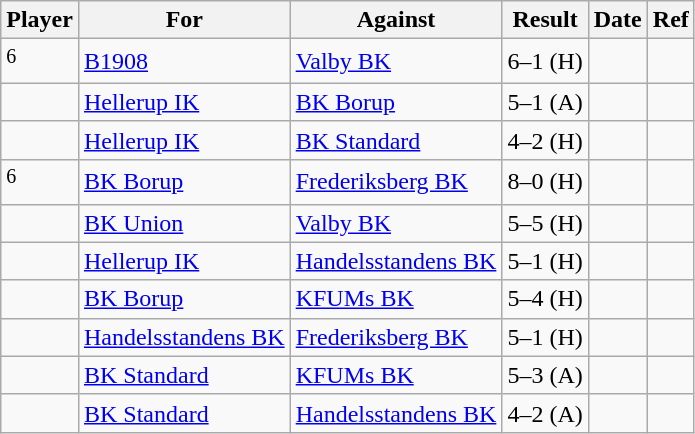<table class="wikitable sortable">
<tr>
<th>Player</th>
<th>For</th>
<th>Against</th>
<th style="text-align:center">Result</th>
<th>Date</th>
<th>Ref</th>
</tr>
<tr>
<td> <sup>6</sup></td>
<td><a href='#'>B1908</a></td>
<td><a href='#'>Valby BK</a></td>
<td style="text-align:center;">6–1 (H)</td>
<td></td>
<td></td>
</tr>
<tr>
<td> </td>
<td><a href='#'>Hellerup IK</a></td>
<td><a href='#'>BK Borup</a></td>
<td style="text-align:center;">5–1 (A)</td>
<td></td>
<td></td>
</tr>
<tr>
<td> </td>
<td><a href='#'>Hellerup IK</a></td>
<td><a href='#'>BK Standard</a></td>
<td style="text-align:center;">4–2 (H)</td>
<td></td>
<td></td>
</tr>
<tr>
<td> <sup>6</sup></td>
<td><a href='#'>BK Borup</a></td>
<td><a href='#'>Frederiksberg BK</a></td>
<td style="text-align:center;">8–0 (H)</td>
<td></td>
<td></td>
</tr>
<tr>
<td> </td>
<td><a href='#'>BK Union</a></td>
<td><a href='#'>Valby BK</a></td>
<td style="text-align:center;">5–5 (H)</td>
<td></td>
<td></td>
</tr>
<tr>
<td> </td>
<td><a href='#'>Hellerup IK</a></td>
<td><a href='#'>Handelsstandens BK</a></td>
<td style="text-align:center;">5–1 (H)</td>
<td></td>
<td></td>
</tr>
<tr>
<td> </td>
<td><a href='#'>BK Borup</a></td>
<td><a href='#'>KFUMs BK</a></td>
<td style="text-align:center;">5–4 (H)</td>
<td></td>
<td></td>
</tr>
<tr>
<td> </td>
<td><a href='#'>Handelsstandens BK</a></td>
<td><a href='#'>Frederiksberg BK</a></td>
<td style="text-align:center;">5–1 (H)</td>
<td></td>
<td></td>
</tr>
<tr>
<td> </td>
<td><a href='#'>BK Standard</a></td>
<td><a href='#'>KFUMs BK</a></td>
<td style="text-align:center;">5–3 (A)</td>
<td></td>
<td></td>
</tr>
<tr>
<td> </td>
<td><a href='#'>BK Standard</a></td>
<td><a href='#'>Handelsstandens BK</a></td>
<td style="text-align:center;">4–2 (A)</td>
<td></td>
<td></td>
</tr>
</table>
